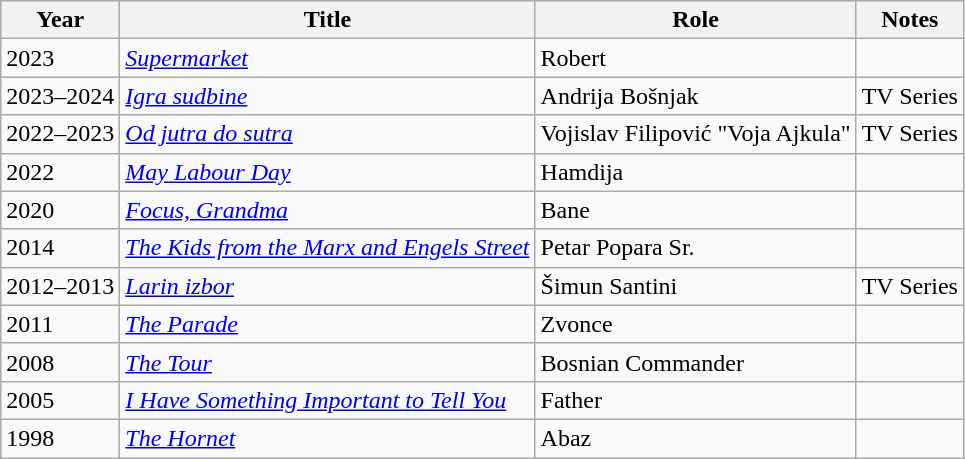<table class="wikitable sortable">
<tr>
<th>Year</th>
<th>Title</th>
<th>Role</th>
<th class="unsortable">Notes</th>
</tr>
<tr>
<td>2023</td>
<td><em><a href='#'>Supermarket</a></em></td>
<td>Robert</td>
<td></td>
</tr>
<tr>
<td>2023–2024</td>
<td><em><a href='#'>Igra sudbine</a></em></td>
<td>Andrija Bošnjak</td>
<td>TV Series</td>
</tr>
<tr>
<td>2022–2023</td>
<td><em><a href='#'>Od jutra do sutra</a></em></td>
<td>Vojislav Filipović "Voja Ajkula"</td>
<td>TV Series</td>
</tr>
<tr>
<td>2022</td>
<td><em><a href='#'>May Labour Day</a></em></td>
<td>Hamdija</td>
<td></td>
</tr>
<tr>
<td>2020</td>
<td><em><a href='#'>Focus, Grandma</a></em></td>
<td>Bane</td>
<td></td>
</tr>
<tr>
<td>2014</td>
<td><em><a href='#'>The Kids from the Marx and Engels Street</a></em></td>
<td>Petar Popara Sr.</td>
<td></td>
</tr>
<tr>
<td>2012–2013</td>
<td><em><a href='#'>Larin izbor</a></em></td>
<td>Šimun Santini</td>
<td>TV Series</td>
</tr>
<tr>
<td>2011</td>
<td><em><a href='#'>The Parade</a></em></td>
<td>Zvonce</td>
<td></td>
</tr>
<tr>
<td>2008</td>
<td><em><a href='#'>The Tour</a></em></td>
<td>Bosnian Commander</td>
<td></td>
</tr>
<tr>
<td>2005</td>
<td><em><a href='#'>I Have Something Important to Tell You</a></em></td>
<td>Father</td>
<td></td>
</tr>
<tr>
<td>1998</td>
<td><em><a href='#'>The Hornet</a></em></td>
<td>Abaz</td>
<td></td>
</tr>
</table>
